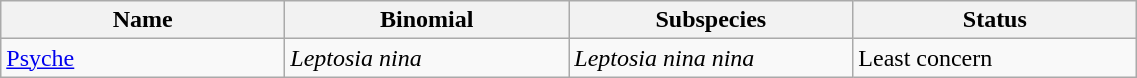<table width=60% class="wikitable">
<tr>
<th width=20%>Name</th>
<th width=20%>Binomial</th>
<th width=20%>Subspecies</th>
<th width=20%>Status</th>
</tr>
<tr>
<td><a href='#'>Psyche</a><br>
</td>
<td><em>Leptosia nina</em></td>
<td><em>Leptosia nina nina</em></td>
<td>Least concern</td>
</tr>
</table>
